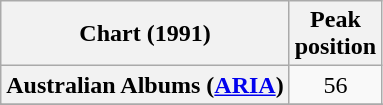<table class="wikitable sortable plainrowheaders" style="text-align:center">
<tr>
<th scope="col">Chart (1991)</th>
<th scope="col">Peak<br>position</th>
</tr>
<tr>
<th scope="row">Australian Albums (<a href='#'>ARIA</a>)</th>
<td>56</td>
</tr>
<tr>
</tr>
<tr>
</tr>
<tr>
</tr>
<tr>
</tr>
</table>
